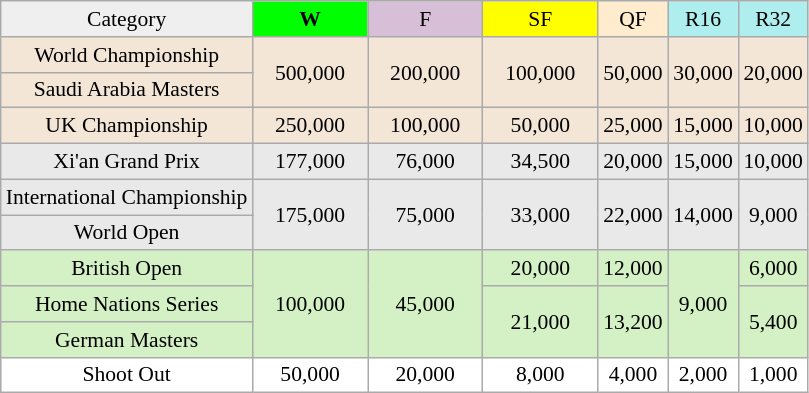<table class="wikitable" style="text-align:center;font-size:90%">
<tr>
<td style="background:#efefef;">Category</td>
<td style="width:70px; background:lime;"><strong>W</strong></td>
<td style="width:70px; background:thistle;">F</td>
<td style="width:70px; background:#ff0;">SF</td>
<td style="width:40px; background:#ffebcd;">QF</td>
<td style="width:40px; background:#afeeee;">R16</td>
<td style="width:40px; background:#afeeee;">R32</td>
</tr>
<tr style="background:#f3e6d7;">
<td>World Championship</td>
<td rowspan="2">500,000</td>
<td rowspan="2">200,000</td>
<td rowspan="2">100,000</td>
<td rowspan="2">50,000</td>
<td rowspan="2">30,000</td>
<td rowspan="2">20,000</td>
</tr>
<tr style="background:#f3e6d7;">
<td>Saudi Arabia Masters</td>
</tr>
<tr style="background:#f3e6d7;">
<td>UK Championship</td>
<td>250,000</td>
<td>100,000</td>
<td>50,000</td>
<td>25,000</td>
<td>15,000</td>
<td>10,000</td>
</tr>
<tr style="background:#e9e9e9;">
<td>Xi'an Grand Prix</td>
<td>177,000</td>
<td>76,000</td>
<td>34,500</td>
<td>20,000</td>
<td>15,000</td>
<td>10,000</td>
</tr>
<tr style="background:#e9e9e9;">
<td>International Championship</td>
<td rowspan="2">175,000</td>
<td rowspan="2">75,000</td>
<td rowspan="2">33,000</td>
<td rowspan="2">22,000</td>
<td rowspan="2">14,000</td>
<td rowspan="2">9,000</td>
</tr>
<tr style="background:#e9e9e9;">
<td>World Open</td>
</tr>
<tr style="background:#d4f1c5;">
<td>British Open</td>
<td rowspan="3">100,000</td>
<td rowspan="3">45,000</td>
<td>20,000</td>
<td>12,000</td>
<td rowspan="3">9,000</td>
<td>6,000</td>
</tr>
<tr style="background:#d4f1c5;">
<td>Home Nations Series</td>
<td rowspan="2">21,000</td>
<td rowspan="2">13,200</td>
<td rowspan="2">5,400</td>
</tr>
<tr style="background:#d4f1c5;">
<td>German Masters</td>
</tr>
<tr style="background:#fff;">
<td>Shoot Out</td>
<td>50,000</td>
<td>20,000</td>
<td>8,000</td>
<td>4,000</td>
<td>2,000</td>
<td>1,000</td>
</tr>
</table>
